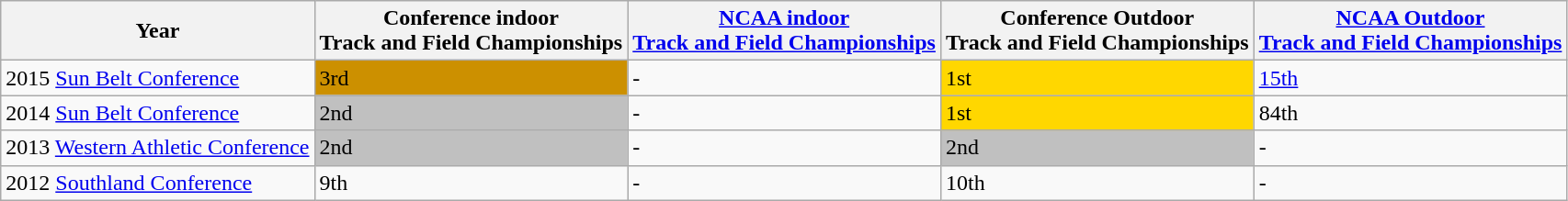<table class="wikitable sortable">
<tr>
<th>Year</th>
<th>Conference indoor<br>Track and Field Championships</th>
<th><a href='#'>NCAA indoor<br>Track and Field Championships</a></th>
<th>Conference Outdoor<br>Track and Field Championships</th>
<th><a href='#'>NCAA Outdoor<br>Track and Field Championships</a></th>
</tr>
<tr>
<td>2015 <a href='#'>Sun Belt Conference</a></td>
<td bgcolor=cc99000> 3rd</td>
<td>-</td>
<td bgcolor=gold> 1st</td>
<td><a href='#'> 15th</a></td>
</tr>
<tr>
<td>2014 <a href='#'>Sun Belt Conference</a></td>
<td bgcolor=silver> 2nd</td>
<td>-</td>
<td bgcolor=gold> 1st</td>
<td> 84th</td>
</tr>
<tr>
<td>2013 <a href='#'>Western Athletic Conference</a></td>
<td bgcolor=silver> 2nd</td>
<td>-</td>
<td bgcolor=silver> 2nd</td>
<td>-</td>
</tr>
<tr>
<td>2012 <a href='#'>Southland Conference</a></td>
<td> 9th</td>
<td>-</td>
<td> 10th</td>
<td>-</td>
</tr>
</table>
